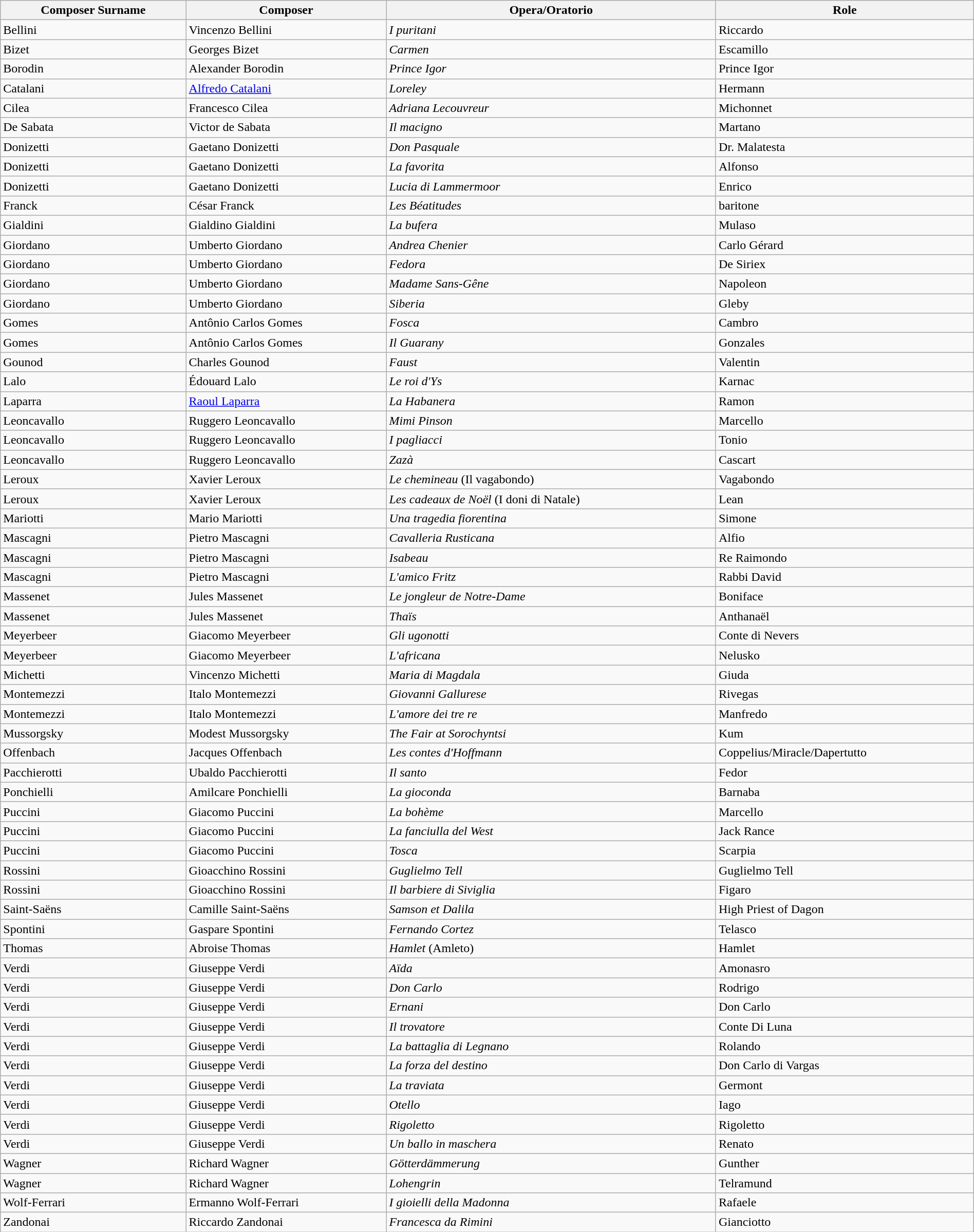<table class="wikitable sortable" style="width: 100%;">
<tr>
<th>Composer Surname</th>
<th>Composer</th>
<th>Opera/Oratorio</th>
<th>Role</th>
</tr>
<tr>
<td>Bellini</td>
<td>Vincenzo Bellini</td>
<td><em>I puritani</em></td>
<td>Riccardo</td>
</tr>
<tr>
<td>Bizet</td>
<td>Georges Bizet</td>
<td><em>Carmen</em></td>
<td>Escamillo</td>
</tr>
<tr>
<td>Borodin</td>
<td>Alexander Borodin</td>
<td><em>Prince Igor</em></td>
<td>Prince Igor</td>
</tr>
<tr>
<td>Catalani</td>
<td><a href='#'>Alfredo Catalani</a></td>
<td><em>Loreley</em></td>
<td>Hermann</td>
</tr>
<tr>
<td>Cilea</td>
<td>Francesco Cilea</td>
<td><em>Adriana Lecouvreur</em></td>
<td>Michonnet</td>
</tr>
<tr>
<td>De Sabata</td>
<td>Victor de Sabata</td>
<td><em>Il macigno</em></td>
<td>Martano</td>
</tr>
<tr>
<td>Donizetti</td>
<td>Gaetano Donizetti</td>
<td><em>Don Pasquale</em></td>
<td>Dr. Malatesta</td>
</tr>
<tr>
<td>Donizetti</td>
<td>Gaetano Donizetti</td>
<td><em>La favorita</em></td>
<td>Alfonso</td>
</tr>
<tr>
<td>Donizetti</td>
<td>Gaetano Donizetti</td>
<td><em>Lucia di Lammermoor</em></td>
<td>Enrico</td>
</tr>
<tr>
<td>Franck</td>
<td>César Franck</td>
<td><em>Les Béatitudes</em></td>
<td>baritone</td>
</tr>
<tr>
<td>Gialdini</td>
<td>Gialdino Gialdini</td>
<td><em>La bufera</em></td>
<td>Mulaso</td>
</tr>
<tr>
<td>Giordano</td>
<td>Umberto Giordano</td>
<td><em>Andrea Chenier</em></td>
<td>Carlo Gérard</td>
</tr>
<tr>
<td>Giordano</td>
<td>Umberto Giordano</td>
<td><em>Fedora</em></td>
<td>De Siriex</td>
</tr>
<tr>
<td>Giordano</td>
<td>Umberto Giordano</td>
<td><em>Madame Sans-Gêne</em></td>
<td>Napoleon</td>
</tr>
<tr>
<td>Giordano</td>
<td>Umberto Giordano</td>
<td><em>Siberia</em></td>
<td>Gleby</td>
</tr>
<tr>
<td>Gomes</td>
<td>Antônio Carlos Gomes</td>
<td><em>Fosca</em></td>
<td>Cambro</td>
</tr>
<tr>
<td>Gomes</td>
<td>Antônio Carlos Gomes</td>
<td><em>Il Guarany</em></td>
<td>Gonzales</td>
</tr>
<tr>
<td>Gounod</td>
<td>Charles Gounod</td>
<td><em>Faust</em></td>
<td>Valentin</td>
</tr>
<tr>
<td>Lalo</td>
<td>Édouard Lalo</td>
<td><em>Le roi d'Ys</em></td>
<td>Karnac</td>
</tr>
<tr>
<td>Laparra</td>
<td><a href='#'>Raoul Laparra</a></td>
<td><em>La Habanera</em></td>
<td>Ramon</td>
</tr>
<tr>
<td>Leoncavallo</td>
<td>Ruggero Leoncavallo</td>
<td><em>Mimi Pinson</em></td>
<td>Marcello</td>
</tr>
<tr>
<td>Leoncavallo</td>
<td>Ruggero Leoncavallo</td>
<td><em>I pagliacci</em></td>
<td>Tonio</td>
</tr>
<tr>
<td>Leoncavallo</td>
<td>Ruggero Leoncavallo</td>
<td><em>Zazà</em></td>
<td>Cascart</td>
</tr>
<tr>
<td>Leroux</td>
<td>Xavier Leroux</td>
<td><em>Le chemineau</em> (Il vagabondo)</td>
<td>Vagabondo</td>
</tr>
<tr>
<td>Leroux</td>
<td>Xavier Leroux</td>
<td><em>Les cadeaux de Noël</em> (I doni di Natale)</td>
<td>Lean</td>
</tr>
<tr>
<td>Mariotti</td>
<td>Mario Mariotti</td>
<td><em>Una tragedia fiorentina</em></td>
<td>Simone</td>
</tr>
<tr>
<td>Mascagni</td>
<td>Pietro Mascagni</td>
<td><em>Cavalleria Rusticana</em></td>
<td>Alfio</td>
</tr>
<tr>
<td>Mascagni</td>
<td>Pietro Mascagni</td>
<td><em>Isabeau</em></td>
<td>Re Raimondo</td>
</tr>
<tr>
<td>Mascagni</td>
<td>Pietro Mascagni</td>
<td><em>L'amico Fritz</em></td>
<td>Rabbi David</td>
</tr>
<tr>
<td>Massenet</td>
<td>Jules Massenet</td>
<td><em>Le jongleur de Notre-Dame</em></td>
<td>Boniface</td>
</tr>
<tr>
<td>Massenet</td>
<td>Jules Massenet</td>
<td><em>Thaïs</em></td>
<td>Anthanaël</td>
</tr>
<tr>
<td>Meyerbeer</td>
<td>Giacomo Meyerbeer</td>
<td><em>Gli ugonotti</em></td>
<td>Conte di Nevers</td>
</tr>
<tr>
<td>Meyerbeer</td>
<td>Giacomo Meyerbeer</td>
<td><em>L'africana</em></td>
<td>Nelusko</td>
</tr>
<tr>
<td>Michetti</td>
<td>Vincenzo Michetti</td>
<td><em>Maria di Magdala</em></td>
<td>Giuda</td>
</tr>
<tr>
<td>Montemezzi</td>
<td>Italo Montemezzi</td>
<td><em>Giovanni Gallurese</em></td>
<td>Rivegas</td>
</tr>
<tr>
<td>Montemezzi</td>
<td>Italo Montemezzi</td>
<td><em>L'amore dei tre re</em></td>
<td>Manfredo</td>
</tr>
<tr>
<td>Mussorgsky</td>
<td>Modest Mussorgsky</td>
<td><em>The Fair at Sorochyntsi</em></td>
<td>Kum</td>
</tr>
<tr>
<td>Offenbach</td>
<td>Jacques Offenbach</td>
<td><em>Les contes d'Hoffmann</em></td>
<td>Coppelius/Miracle/Dapertutto</td>
</tr>
<tr>
<td>Pacchierotti</td>
<td>Ubaldo Pacchierotti</td>
<td><em>Il santo</em></td>
<td>Fedor</td>
</tr>
<tr>
<td>Ponchielli</td>
<td>Amilcare Ponchielli</td>
<td><em>La gioconda</em></td>
<td>Barnaba</td>
</tr>
<tr>
<td>Puccini</td>
<td>Giacomo Puccini</td>
<td><em>La bohème</em></td>
<td>Marcello</td>
</tr>
<tr>
<td>Puccini</td>
<td>Giacomo Puccini</td>
<td><em>La fanciulla del West</em></td>
<td>Jack Rance</td>
</tr>
<tr>
<td>Puccini</td>
<td>Giacomo Puccini</td>
<td><em>Tosca</em></td>
<td>Scarpia</td>
</tr>
<tr>
<td>Rossini</td>
<td>Gioacchino Rossini</td>
<td><em>Guglielmo Tell</em></td>
<td>Guglielmo Tell</td>
</tr>
<tr>
<td>Rossini</td>
<td>Gioacchino Rossini</td>
<td><em>Il barbiere di Siviglia</em></td>
<td>Figaro</td>
</tr>
<tr>
<td>Saint-Saëns</td>
<td>Camille Saint-Saëns</td>
<td><em>Samson et Dalila</em></td>
<td>High Priest of Dagon</td>
</tr>
<tr>
<td>Spontini</td>
<td>Gaspare Spontini</td>
<td><em>Fernando Cortez</em></td>
<td>Telasco</td>
</tr>
<tr>
<td>Thomas</td>
<td>Abroise Thomas</td>
<td><em>Hamlet</em> (Amleto)</td>
<td>Hamlet</td>
</tr>
<tr>
<td>Verdi</td>
<td>Giuseppe Verdi</td>
<td><em>Aïda</em></td>
<td>Amonasro</td>
</tr>
<tr>
<td>Verdi</td>
<td>Giuseppe Verdi</td>
<td><em>Don Carlo</em></td>
<td>Rodrigo</td>
</tr>
<tr>
<td>Verdi</td>
<td>Giuseppe Verdi</td>
<td><em>Ernani</em></td>
<td>Don Carlo</td>
</tr>
<tr>
<td>Verdi</td>
<td>Giuseppe Verdi</td>
<td><em>Il trovatore</em></td>
<td>Conte Di Luna</td>
</tr>
<tr>
<td>Verdi</td>
<td>Giuseppe Verdi</td>
<td><em>La battaglia di Legnano</em></td>
<td>Rolando</td>
</tr>
<tr>
<td>Verdi</td>
<td>Giuseppe Verdi</td>
<td><em>La forza del destino</em></td>
<td>Don Carlo di Vargas</td>
</tr>
<tr>
<td>Verdi</td>
<td>Giuseppe Verdi</td>
<td><em>La traviata</em></td>
<td>Germont</td>
</tr>
<tr>
<td>Verdi</td>
<td>Giuseppe Verdi</td>
<td><em>Otello</em></td>
<td>Iago</td>
</tr>
<tr>
<td>Verdi</td>
<td>Giuseppe Verdi</td>
<td><em>Rigoletto</em></td>
<td>Rigoletto</td>
</tr>
<tr>
<td>Verdi</td>
<td>Giuseppe Verdi</td>
<td><em>Un ballo in maschera</em></td>
<td>Renato</td>
</tr>
<tr>
<td>Wagner</td>
<td>Richard Wagner</td>
<td><em>Götterdämmerung</em></td>
<td>Gunther</td>
</tr>
<tr>
<td>Wagner</td>
<td>Richard Wagner</td>
<td><em>Lohengrin</em></td>
<td>Telramund</td>
</tr>
<tr>
<td>Wolf-Ferrari</td>
<td>Ermanno Wolf-Ferrari</td>
<td><em>I gioielli della Madonna</em></td>
<td>Rafaele</td>
</tr>
<tr>
<td>Zandonai</td>
<td>Riccardo Zandonai</td>
<td><em>Francesca da Rimini</em></td>
<td>Gianciotto</td>
</tr>
</table>
